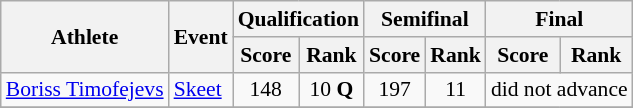<table class="wikitable" style="font-size:90%">
<tr>
<th rowspan="2">Athlete</th>
<th rowspan="2">Event</th>
<th colspan="2">Qualification</th>
<th colspan="2">Semifinal</th>
<th colspan="2">Final</th>
</tr>
<tr>
<th>Score</th>
<th>Rank</th>
<th>Score</th>
<th>Rank</th>
<th>Score</th>
<th>Rank</th>
</tr>
<tr>
<td rowspan=1><a href='#'>Boriss Timofejevs</a></td>
<td><a href='#'>Skeet</a></td>
<td align="center">148</td>
<td align="center">10 <strong>Q</strong></td>
<td align="center">197</td>
<td align="center">11</td>
<td colspan="2"  align="center">did not advance</td>
</tr>
<tr>
</tr>
</table>
